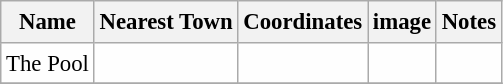<table class="wikitable sortable" style="table-layout:fixed;background-color:#FEFEFE;font-size:95%;padding:0.30em;line-height:1.35em;">
<tr>
<th scope="col">Name</th>
<th scope="col">Nearest Town</th>
<th scope="col" data-sort-type="number">Coordinates</th>
<th scope="col">image</th>
<th class="unsortable">Notes</th>
</tr>
<tr>
<td>The Pool</td>
<td></td>
<td></td>
<td></td>
<td></td>
</tr>
<tr>
</tr>
</table>
